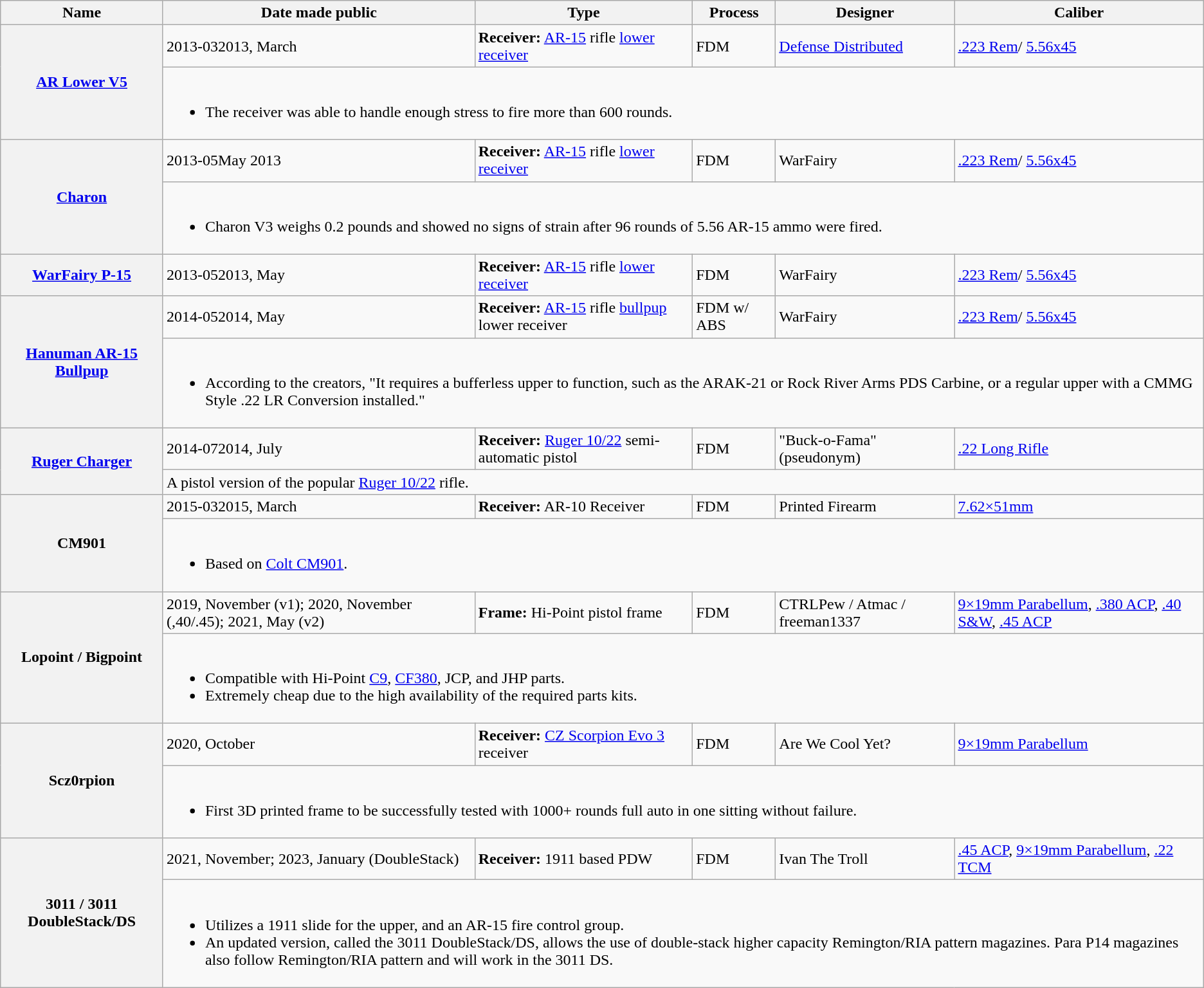<table class="wikitable sortable" style="text-align: left;">
<tr>
<th>Name</th>
<th>Date made public</th>
<th>Type</th>
<th>Process</th>
<th>Designer</th>
<th>Caliber</th>
</tr>
<tr>
<th rowspan="2"><a href='#'>AR Lower V5</a></th>
<td><span>2013-03</span>2013, March</td>
<td><strong>Receiver:</strong> <a href='#'>AR-15</a> rifle <a href='#'>lower receiver</a></td>
<td>FDM</td>
<td><a href='#'>Defense Distributed</a></td>
<td><a href='#'>.223 Rem</a>/ <a href='#'>5.56x45</a></td>
</tr>
<tr>
<td colspan="5"><br><ul><li>The receiver was able to handle enough stress to fire more than 600 rounds.</li></ul></td>
</tr>
<tr>
<th rowspan="2"><a href='#'>Charon</a></th>
<td><span>2013-05</span>May 2013</td>
<td><strong>Receiver:</strong> <a href='#'>AR-15</a> rifle <a href='#'>lower receiver</a></td>
<td>FDM</td>
<td>WarFairy</td>
<td><a href='#'>.223 Rem</a>/ <a href='#'>5.56x45</a></td>
</tr>
<tr>
<td colspan="5"><br><ul><li>Charon V3 weighs 0.2 pounds and showed no signs of strain after 96 rounds of 5.56 AR-15 ammo were fired.</li></ul></td>
</tr>
<tr>
<th><a href='#'>WarFairy P-15</a></th>
<td><span>2013-05</span>2013, May</td>
<td><strong>Receiver:</strong> <a href='#'>AR-15</a> rifle <a href='#'>lower receiver</a></td>
<td>FDM</td>
<td>WarFairy</td>
<td><a href='#'>.223 Rem</a>/ <a href='#'>5.56x45</a></td>
</tr>
<tr>
<th rowspan="2"><a href='#'>Hanuman AR-15 Bullpup</a></th>
<td><span>2014-05</span>2014, May</td>
<td><strong>Receiver:</strong> <a href='#'>AR-15</a> rifle <a href='#'>bullpup</a> lower receiver</td>
<td>FDM w/ ABS</td>
<td>WarFairy</td>
<td><a href='#'>.223 Rem</a>/ <a href='#'>5.56x45</a></td>
</tr>
<tr>
<td colspan="5"><br><ul><li>According to the creators, "It requires a bufferless upper to function, such as the ARAK-21 or Rock River Arms PDS Carbine, or a regular upper with a CMMG Style .22 LR Conversion installed."</li></ul></td>
</tr>
<tr>
<th rowspan="2"><a href='#'>Ruger Charger</a></th>
<td><span>2014-07</span>2014, July</td>
<td><strong>Receiver:</strong> <a href='#'>Ruger 10/22</a> semi-automatic pistol</td>
<td>FDM</td>
<td>"Buck-o-Fama" (pseudonym)</td>
<td><a href='#'>.22 Long Rifle</a></td>
</tr>
<tr>
<td colspan="5">A pistol version of the popular <a href='#'>Ruger 10/22</a> rifle.</td>
</tr>
<tr>
<th rowspan="2">CM901</th>
<td><span>2015-03</span>2015, March</td>
<td><strong>Receiver:</strong> AR-10 Receiver</td>
<td>FDM</td>
<td>Printed Firearm</td>
<td><a href='#'>7.62×51mm</a></td>
</tr>
<tr>
<td colspan="5"><br><ul><li>Based on <a href='#'>Colt CM901</a>.</li></ul></td>
</tr>
<tr>
<th rowspan="2">Lopoint / Bigpoint</th>
<td>2019, November (v1); 2020, November (,40/.45); 2021, May (v2)</td>
<td><strong>Frame:</strong> Hi-Point pistol frame</td>
<td>FDM</td>
<td>CTRLPew / Atmac / freeman1337</td>
<td><a href='#'>9×19mm Parabellum</a>, <a href='#'>.380 ACP</a>, <a href='#'>.40 S&W</a>, <a href='#'>.45 ACP</a></td>
</tr>
<tr>
<td colspan="5"><br><ul><li>Compatible with Hi-Point <a href='#'>C9</a>, <a href='#'>CF380</a>, JCP, and JHP parts.</li><li>Extremely cheap due to the high availability of the required parts kits.</li></ul></td>
</tr>
<tr>
<th rowspan="2">Scz0rpion</th>
<td>2020, October</td>
<td><strong>Receiver:</strong> <a href='#'>CZ Scorpion Evo 3</a> receiver</td>
<td>FDM</td>
<td>Are We Cool Yet?</td>
<td><a href='#'>9×19mm Parabellum</a></td>
</tr>
<tr>
<td colspan="5"><br><ul><li>First 3D printed frame to be successfully tested with 1000+ rounds full auto in one sitting without failure.</li></ul></td>
</tr>
<tr>
<th rowspan="2">3011 / 3011 DoubleStack/DS<br></th>
<td>2021, November; 2023, January (DoubleStack)</td>
<td><strong>Receiver:</strong> 1911 based PDW</td>
<td>FDM</td>
<td>Ivan The Troll</td>
<td><a href='#'>.45 ACP</a>, <a href='#'>9×19mm Parabellum</a>, <a href='#'>.22 TCM</a></td>
</tr>
<tr>
<td colspan="5"><br><ul><li>Utilizes a 1911 slide for the upper, and an AR-15 fire control group.</li><li>An updated version, called the 3011 DoubleStack/DS, allows the use of double-stack higher capacity Remington/RIA pattern magazines. Para P14 magazines also follow Remington/RIA pattern and will work in the 3011 DS.</li></ul></td>
</tr>
</table>
